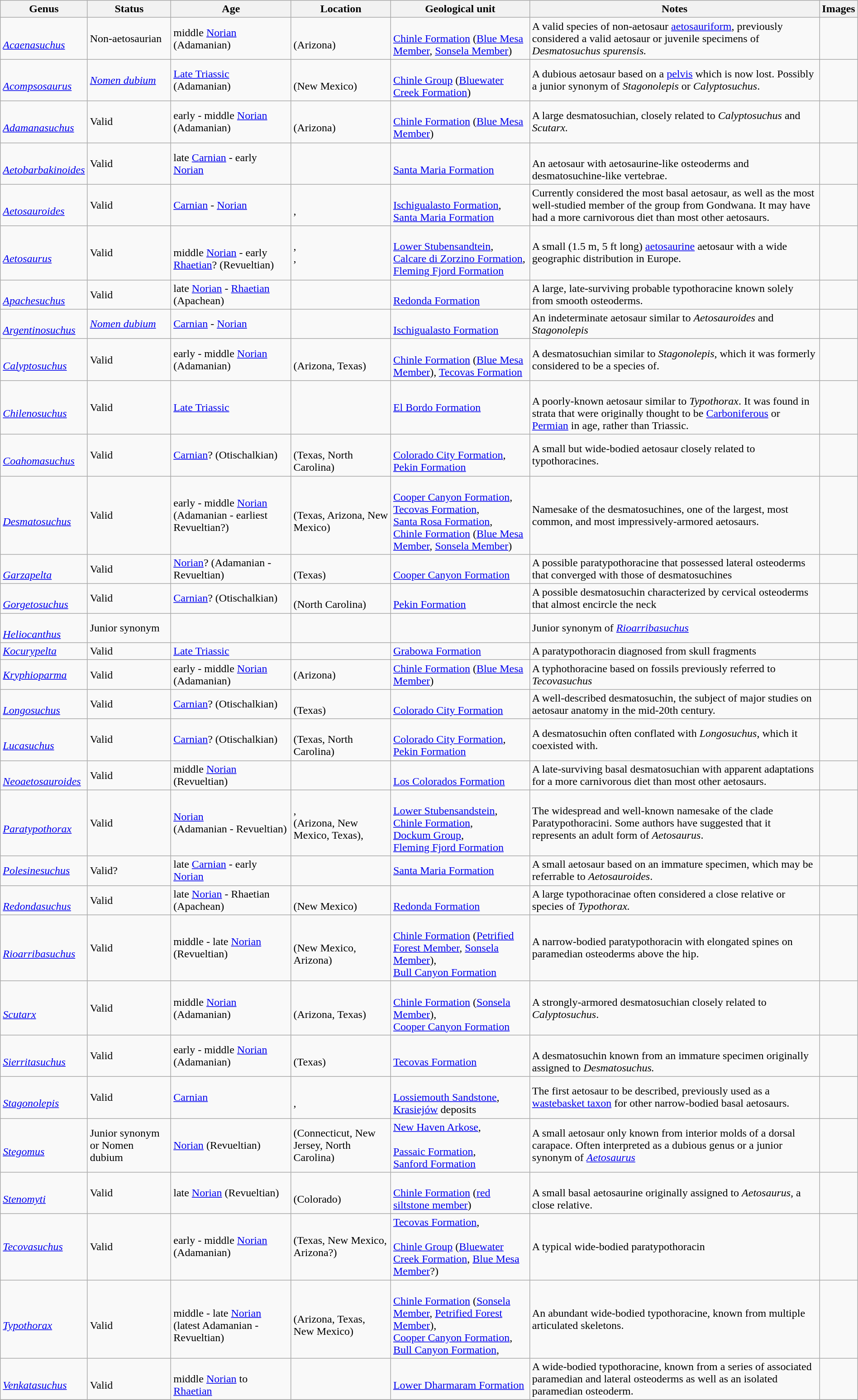<table class="wikitable sortable" align="center" width="100%">
<tr>
<th>Genus</th>
<th>Status</th>
<th>Age</th>
<th>Location</th>
<th>Geological unit</th>
<th class="unsortable">Notes</th>
<th class="unsortable">Images</th>
</tr>
<tr>
<td><br><em><a href='#'>Acaenasuchus</a></em></td>
<td>Non-aetosaurian</td>
<td>middle <a href='#'>Norian</a> (Adamanian)</td>
<td><br> (Arizona)</td>
<td><br><a href='#'>Chinle Formation</a> (<a href='#'>Blue Mesa Member</a>, <a href='#'>Sonsela Member</a>)</td>
<td>A valid species of non-aetosaur <a href='#'>aetosauriform</a>, previously considered a valid aetosaur or juvenile specimens of <em>Desmatosuchus spurensis.</em></td>
<td></td>
</tr>
<tr>
<td><br><em><a href='#'>Acompsosaurus</a></em></td>
<td><em><a href='#'>Nomen dubium</a></em></td>
<td><a href='#'>Late Triassic</a> (Adamanian)</td>
<td><br> (New Mexico)</td>
<td><br><a href='#'>Chinle Group</a> (<a href='#'>Bluewater Creek Formation</a>)</td>
<td>A dubious aetosaur based on a <a href='#'>pelvis</a> which is now lost. Possibly a junior synonym of <em>Stagonolepis</em> or <em>Calyptosuchus</em>.</td>
<td></td>
</tr>
<tr>
<td><br><em><a href='#'>Adamanasuchus</a></em></td>
<td>Valid</td>
<td>early - middle <a href='#'>Norian</a> (Adamanian)</td>
<td><br> (Arizona)</td>
<td><br><a href='#'>Chinle Formation</a> (<a href='#'>Blue Mesa Member</a>)</td>
<td>A large desmatosuchian, closely related to <em>Calyptosuchus</em> and <em>Scutarx.</em></td>
<td></td>
</tr>
<tr>
<td><br><em><a href='#'>Aetobarbakinoides</a></em></td>
<td>Valid</td>
<td>late <a href='#'>Carnian</a> - early <a href='#'>Norian</a></td>
<td><br></td>
<td><br><a href='#'>Santa Maria Formation</a></td>
<td><br>An aetosaur with aetosaurine-like osteoderms and desmatosuchine-like vertebrae.</td>
<td></td>
</tr>
<tr>
<td><br><em><a href='#'>Aetosauroides</a></em></td>
<td>Valid</td>
<td><a href='#'>Carnian</a> - <a href='#'>Norian</a></td>
<td><br>,<br>
</td>
<td><br><a href='#'>Ischigualasto Formation</a>,<br>
<a href='#'>Santa Maria Formation</a></td>
<td>Currently considered the most basal aetosaur, as well as the most well-studied member of the group from Gondwana. It may have had a more carnivorous diet than most other aetosaurs.</td>
<td></td>
</tr>
<tr>
<td><br><em><a href='#'>Aetosaurus</a></em></td>
<td>Valid</td>
<td><br>middle <a href='#'>Norian</a> - early <a href='#'>Rhaetian</a>? (Revueltian)</td>
<td><br>,<br>
,<br>
<br></td>
<td><br><a href='#'>Lower Stubensandtein</a>,<br>
<a href='#'>Calcare di Zorzino Formation</a>,<br>
<a href='#'>Fleming Fjord Formation</a></td>
<td>A small (1.5 m, 5 ft long) <a href='#'>aetosaurine</a> aetosaur with a wide geographic distribution in Europe.</td>
<td></td>
</tr>
<tr>
<td><br><em><a href='#'>Apachesuchus</a></em></td>
<td>Valid</td>
<td>late <a href='#'>Norian</a> - <a href='#'>Rhaetian</a> (Apachean)</td>
<td><br></td>
<td><br><a href='#'>Redonda Formation</a></td>
<td>A large, late-surviving probable typothoracine known solely from smooth osteoderms.</td>
<td></td>
</tr>
<tr>
<td><br><em><a href='#'>Argentinosuchus</a></em></td>
<td><em><a href='#'>Nomen dubium</a></em></td>
<td><a href='#'>Carnian</a> - <a href='#'>Norian</a></td>
<td><br></td>
<td><br><a href='#'>Ischigualasto Formation</a></td>
<td>An indeterminate aetosaur similar to <em>Aetosauroides</em> and <em>Stagonolepis</em></td>
<td></td>
</tr>
<tr>
<td><br><em><a href='#'>Calyptosuchus</a></em></td>
<td>Valid</td>
<td>early - middle <a href='#'>Norian</a> (Adamanian)</td>
<td><br> (Arizona, Texas)</td>
<td><br><a href='#'>Chinle Formation</a> (<a href='#'>Blue Mesa Member</a>), <a href='#'>Tecovas Formation</a></td>
<td>A desmatosuchian similar to <em>Stagonolepis</em>, which it was formerly considered to be a species of.</td>
<td></td>
</tr>
<tr>
<td><br><em><a href='#'>Chilenosuchus</a></em></td>
<td>Valid</td>
<td><a href='#'>Late Triassic</a></td>
<td><br></td>
<td><a href='#'>El Bordo Formation</a></td>
<td><br>A poorly-known aetosaur similar to <em>Typothorax</em>. It was found in strata that were originally thought to be <a href='#'>Carboniferous</a> or <a href='#'>Permian</a> in age, rather than Triassic.</td>
<td></td>
</tr>
<tr>
<td><br><em><a href='#'>Coahomasuchus</a></em></td>
<td>Valid</td>
<td><a href='#'>Carnian</a>? (Otischalkian)</td>
<td><br> (Texas, North Carolina)</td>
<td><br><a href='#'>Colorado City Formation</a>,<br>
<a href='#'>Pekin Formation</a></td>
<td>A small but wide-bodied aetosaur closely related to typothoracines.</td>
<td></td>
</tr>
<tr>
<td><br><em><a href='#'>Desmatosuchus</a></em></td>
<td>Valid</td>
<td>early - middle <a href='#'>Norian</a> (Adamanian - earliest Revueltian?)</td>
<td><br> (Texas, Arizona, New Mexico)<br></td>
<td><br><a href='#'>Cooper Canyon Formation</a>,<br>
<a href='#'>Tecovas Formation</a>,<br>
<a href='#'>Santa Rosa Formation</a>,<br>
<a href='#'>Chinle Formation</a> (<a href='#'>Blue Mesa Member</a>, <a href='#'>Sonsela Member</a>)</td>
<td>Namesake of the desmatosuchines, one of the largest, most common, and most impressively-armored aetosaurs.</td>
<td></td>
</tr>
<tr>
<td><br><em><a href='#'>Garzapelta</a></em></td>
<td>Valid</td>
<td><a href='#'>Norian</a>? (Adamanian - Revueltian)</td>
<td><br> (Texas)</td>
<td><br><a href='#'>Cooper Canyon Formation</a></td>
<td>A possible paratypothoracine that possessed lateral osteoderms that converged with those of desmatosuchines</td>
<td></td>
</tr>
<tr>
<td><br><em><a href='#'>Gorgetosuchus</a></em></td>
<td>Valid</td>
<td><a href='#'>Carnian</a>? (Otischalkian)</td>
<td><br> (North Carolina)</td>
<td><br><a href='#'>Pekin Formation</a></td>
<td>A possible desmatosuchin characterized by cervical osteoderms that almost encircle the neck</td>
<td></td>
</tr>
<tr>
<td><br><em><a href='#'>Heliocanthus</a></em></td>
<td>Junior synonym</td>
<td></td>
<td></td>
<td></td>
<td>Junior synonym of <em><a href='#'>Rioarribasuchus</a></em></td>
<td></td>
</tr>
<tr>
<td><em><a href='#'>Kocurypelta</a></em></td>
<td>Valid</td>
<td><a href='#'>Late Triassic</a></td>
<td></td>
<td><a href='#'>Grabowa Formation</a></td>
<td>A paratypothoracin diagnosed from skull fragments</td>
<td></td>
</tr>
<tr>
<td><em><a href='#'>Kryphioparma</a></em></td>
<td>Valid</td>
<td>early - middle <a href='#'>Norian</a> (Adamanian)</td>
<td> (Arizona)</td>
<td><a href='#'>Chinle Formation</a> (<a href='#'>Blue Mesa Member</a>)</td>
<td>A typhothoracine based on fossils previously referred to <em>Tecovasuchus</em></td>
<td></td>
</tr>
<tr>
<td><br><em><a href='#'>Longosuchus</a></em></td>
<td>Valid</td>
<td><a href='#'>Carnian</a>? (Otischalkian)</td>
<td><br> (Texas)</td>
<td><br><a href='#'>Colorado City Formation</a><br></td>
<td>A well-described desmatosuchin, the subject of major studies on aetosaur anatomy in the mid-20th century.</td>
<td></td>
</tr>
<tr>
<td><br><em><a href='#'>Lucasuchus</a></em></td>
<td>Valid</td>
<td><a href='#'>Carnian</a>? (Otischalkian)</td>
<td><br> (Texas, North Carolina)</td>
<td><br><a href='#'>Colorado City Formation</a>,<br>
<a href='#'>Pekin Formation</a></td>
<td>A desmatosuchin often conflated with <em>Longosuchus</em>, which it coexisted with.</td>
<td></td>
</tr>
<tr>
<td><br><em><a href='#'>Neoaetosauroides</a></em></td>
<td>Valid</td>
<td>middle <a href='#'>Norian</a> (Revueltian)</td>
<td><br></td>
<td><br><a href='#'>Los Colorados Formation</a></td>
<td>A late-surviving basal desmatosuchian with apparent adaptations for a more carnivorous diet than most other aetosaurs.</td>
<td></td>
</tr>
<tr>
<td><br><em><a href='#'>Paratypothorax</a></em></td>
<td>Valid</td>
<td><a href='#'>Norian</a><br>(Adamanian - Revueltian)</td>
<td><br>,<br>
 (Arizona, New Mexico, Texas),<br>
<br></td>
<td><br><a href='#'>Lower Stubensandstein</a>,<br>
<a href='#'>Chinle Formation</a>,<br>
<a href='#'>Dockum Group</a>,<br>
<a href='#'>Fleming Fjord Formation</a></td>
<td>The widespread and well-known namesake of the clade Paratypothoracini. Some authors have suggested that it represents an adult form of <em>Aetosaurus</em>.</td>
<td></td>
</tr>
<tr>
<td><em><a href='#'>Polesinesuchus</a></em></td>
<td>Valid?</td>
<td>late <a href='#'>Carnian</a> - early <a href='#'>Norian</a></td>
<td></td>
<td><a href='#'>Santa Maria Formation</a></td>
<td>A small aetosaur based on an immature specimen, which may be referrable to <em>Aetosauroides</em>.</td>
<td></td>
</tr>
<tr>
<td><br><em><a href='#'>Redondasuchus</a></em></td>
<td>Valid</td>
<td>late <a href='#'>Norian</a> - Rhaetian (Apachean)</td>
<td><br> (New Mexico)</td>
<td><br><a href='#'>Redonda Formation</a></td>
<td>A large typothoracinae often considered a close relative or species of <em>Typothorax.</em></td>
<td></td>
</tr>
<tr>
<td><br><em><a href='#'>Rioarribasuchus</a></em></td>
<td>Valid</td>
<td>middle - late <a href='#'>Norian</a> (Revueltian)</td>
<td><br> (New Mexico, Arizona)</td>
<td><br><a href='#'>Chinle Formation</a> (<a href='#'>Petrified Forest Member</a>, <a href='#'>Sonsela Member</a>),<br>
<a href='#'>Bull Canyon Formation</a></td>
<td>A narrow-bodied paratypothoracin with elongated spines on paramedian osteoderms above the hip.</td>
<td></td>
</tr>
<tr>
<td><br><em><a href='#'>Scutarx</a></em></td>
<td>Valid</td>
<td>middle <a href='#'>Norian</a> (Adamanian)</td>
<td><br> (Arizona, Texas)</td>
<td><br><a href='#'>Chinle Formation</a> (<a href='#'>Sonsela Member</a>), <br>
<a href='#'>Cooper Canyon Formation</a></td>
<td>A strongly-armored desmatosuchian closely related to <em>Calyptosuchus</em>.</td>
<td></td>
</tr>
<tr>
<td><br><em><a href='#'>Sierritasuchus</a></em></td>
<td>Valid</td>
<td>early - middle <a href='#'>Norian</a> (Adamanian)</td>
<td><br> (Texas)</td>
<td><br><a href='#'>Tecovas Formation</a></td>
<td><br>A desmatosuchin known from an immature specimen originally assigned to <em>Desmatosuchus.</em></td>
<td></td>
</tr>
<tr>
<td><br><em><a href='#'>Stagonolepis</a></em></td>
<td>Valid</td>
<td><a href='#'>Carnian</a></td>
<td><br>,<br>
</td>
<td><br><a href='#'>Lossiemouth Sandstone</a>,<br>
<a href='#'>Krasiejów</a> deposits</td>
<td>The first aetosaur to be described, previously used as a <a href='#'>wastebasket taxon</a> for other narrow-bodied basal aetosaurs.</td>
<td></td>
</tr>
<tr>
<td><br><em><a href='#'>Stegomus</a></em></td>
<td>Junior synonym or Nomen dubium</td>
<td><a href='#'>Norian</a> (Revueltian)</td>
<td> (Connecticut, New Jersey, North Carolina)</td>
<td><a href='#'>New Haven Arkose</a>,<br><br><a href='#'>Passaic Formation</a>,<br>
<a href='#'>Sanford Formation</a></td>
<td>A small aetosaur only known from interior molds of a dorsal carapace. Often interpreted as a dubious genus or a junior synonym of <em><a href='#'>Aetosaurus</a></em></td>
<td></td>
</tr>
<tr>
<td><br><em><a href='#'>Stenomyti</a></em></td>
<td>Valid</td>
<td>late <a href='#'>Norian</a> (Revueltian)</td>
<td><br> (Colorado)</td>
<td><br><a href='#'>Chinle Formation</a> (<a href='#'>red siltstone member</a>)</td>
<td><br>A small basal aetosaurine originally assigned to <em>Aetosaurus,</em> a close relative.</td>
<td></td>
</tr>
<tr>
<td><em><a href='#'>Tecovasuchus</a></em></td>
<td>Valid</td>
<td>early - middle <a href='#'>Norian</a> (Adamanian)</td>
<td> (Texas, New Mexico, Arizona?)</td>
<td><a href='#'>Tecovas Formation</a>,<br><br><a href='#'>Chinle Group</a> (<a href='#'>Bluewater Creek Formation</a>, <a href='#'>Blue Mesa Member</a>?)</td>
<td>A typical wide-bodied paratypothoracin</td>
<td></td>
</tr>
<tr>
<td><br><em><a href='#'>Typothorax</a></em></td>
<td><br>Valid</td>
<td><br>middle - late <a href='#'>Norian</a> (latest Adamanian - Revueltian)</td>
<td><br> (Arizona, Texas, New Mexico)</td>
<td><br><a href='#'>Chinle Formation</a> (<a href='#'>Sonsela Member</a>, <a href='#'>Petrified Forest Member</a>),<br>
<a href='#'>Cooper Canyon Formation</a>,<br>
<a href='#'>Bull Canyon Formation</a>,</td>
<td>An abundant wide-bodied typothoracine, known from multiple articulated skeletons.</td>
<td></td>
</tr>
<tr>
<td><br><em><a href='#'>Venkatasuchus</a></em></td>
<td><br>Valid</td>
<td><br>middle <a href='#'>Norian</a> to <a href='#'>Rhaetian</a></td>
<td><br></td>
<td><br><a href='#'>Lower Dharmaram Formation</a></td>
<td>A wide-bodied typothoracine, known from a series of associated paramedian and lateral osteoderms as well as an isolated paramedian osteoderm.</td>
<td></td>
</tr>
<tr>
</tr>
</table>
